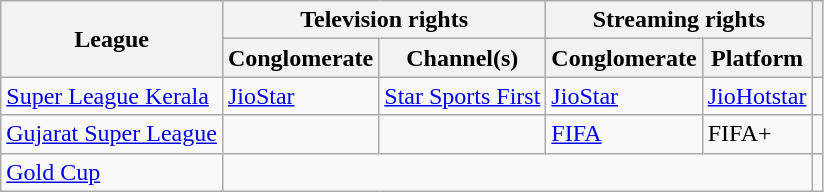<table class="wikitable">
<tr>
<th rowspan="2">League</th>
<th colspan="2">Television rights</th>
<th colspan="2">Streaming rights</th>
<th rowspan="2"></th>
</tr>
<tr>
<th>Conglomerate</th>
<th>Channel(s)</th>
<th>Conglomerate</th>
<th>Platform</th>
</tr>
<tr>
<td><a href='#'>Super League Kerala</a></td>
<td><a href='#'>JioStar</a></td>
<td><a href='#'>Star Sports First</a></td>
<td><a href='#'>JioStar</a></td>
<td><a href='#'>JioHotstar</a></td>
<td></td>
</tr>
<tr>
<td><a href='#'>Gujarat Super League</a></td>
<td></td>
<td></td>
<td><a href='#'>FIFA</a></td>
<td>FIFA+</td>
<td></td>
</tr>
<tr>
<td><a href='#'>Gold Cup</a></td>
<td colspan="4"></td>
<td></td>
</tr>
</table>
